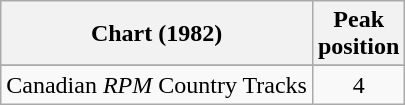<table class="wikitable sortable">
<tr>
<th>Chart (1982)</th>
<th>Peak<br>position</th>
</tr>
<tr>
</tr>
<tr>
<td>Canadian <em>RPM</em> Country Tracks</td>
<td align="center">4</td>
</tr>
</table>
